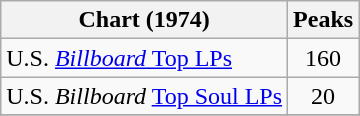<table class="wikitable">
<tr>
<th>Chart (1974)</th>
<th>Peaks<br></th>
</tr>
<tr>
<td>U.S. <a href='#'><em>Billboard</em> Top LPs</a></td>
<td align="center">160</td>
</tr>
<tr>
<td>U.S. <em>Billboard</em> <a href='#'>Top Soul LPs</a></td>
<td align="center">20</td>
</tr>
<tr>
</tr>
</table>
